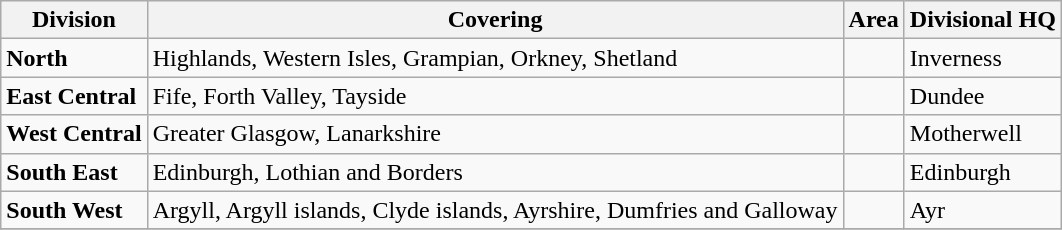<table class="wikitable">
<tr>
<th>Division</th>
<th>Covering</th>
<th>Area</th>
<th>Divisional HQ</th>
</tr>
<tr>
<td><strong>North</strong></td>
<td>Highlands, Western Isles, Grampian, Orkney, Shetland</td>
<td></td>
<td>Inverness</td>
</tr>
<tr>
<td><strong>East Central</strong></td>
<td>Fife, Forth Valley, Tayside</td>
<td></td>
<td>Dundee</td>
</tr>
<tr>
<td><strong>West Central</strong></td>
<td>Greater Glasgow, Lanarkshire</td>
<td></td>
<td>Motherwell</td>
</tr>
<tr>
<td><strong>South East</strong></td>
<td>Edinburgh, Lothian and Borders</td>
<td></td>
<td>Edinburgh</td>
</tr>
<tr>
<td><strong>South West</strong></td>
<td>Argyll, Argyll islands, Clyde islands, Ayrshire, Dumfries and Galloway</td>
<td></td>
<td>Ayr</td>
</tr>
<tr>
</tr>
</table>
